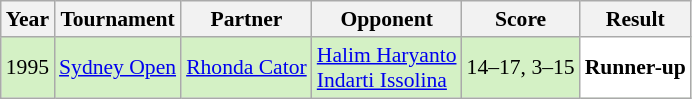<table class="sortable wikitable" style="font-size: 90%;">
<tr>
<th>Year</th>
<th>Tournament</th>
<th>Partner</th>
<th>Opponent</th>
<th>Score</th>
<th>Result</th>
</tr>
<tr style="background:#D4F1C5">
<td align="center">1995</td>
<td align="left"><a href='#'>Sydney Open</a></td>
<td align="left"> <a href='#'>Rhonda Cator</a></td>
<td align="left"> <a href='#'>Halim Haryanto</a><br> <a href='#'>Indarti Issolina</a></td>
<td align="left">14–17, 3–15</td>
<td style="text-align:left; background:white"> <strong>Runner-up</strong></td>
</tr>
</table>
